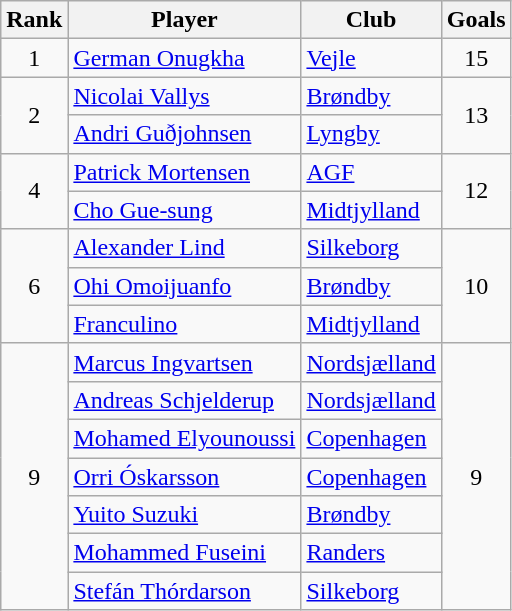<table class="wikitable" style="text-align:center">
<tr>
<th>Rank</th>
<th>Player</th>
<th>Club</th>
<th>Goals</th>
</tr>
<tr>
<td rowspan="1">1</td>
<td align="left"> <a href='#'>German Onugkha</a></td>
<td align="left"><a href='#'>Vejle</a></td>
<td rowspan="1">15</td>
</tr>
<tr>
<td rowspan="2">2</td>
<td align="left"> <a href='#'>Nicolai Vallys</a></td>
<td align="left"><a href='#'>Brøndby</a></td>
<td rowspan="2">13</td>
</tr>
<tr>
<td align="left"> <a href='#'>Andri Guðjohnsen</a></td>
<td align="left"><a href='#'>Lyngby</a></td>
</tr>
<tr>
<td rowspan="2">4</td>
<td align="left"> <a href='#'>Patrick Mortensen</a></td>
<td align="left"><a href='#'>AGF</a></td>
<td rowspan="2">12</td>
</tr>
<tr>
<td align="left"> <a href='#'>Cho Gue-sung</a></td>
<td align="left"><a href='#'>Midtjylland</a></td>
</tr>
<tr>
<td rowspan="3">6</td>
<td align="left"> <a href='#'>Alexander Lind</a></td>
<td align="left"><a href='#'>Silkeborg</a></td>
<td rowspan="3">10</td>
</tr>
<tr>
<td align="left"> <a href='#'>Ohi Omoijuanfo</a></td>
<td align="left"><a href='#'>Brøndby</a></td>
</tr>
<tr>
<td align="left"> <a href='#'>Franculino</a></td>
<td align="left"><a href='#'>Midtjylland</a></td>
</tr>
<tr>
<td rowspan="7">9</td>
<td align="left"> <a href='#'>Marcus Ingvartsen</a></td>
<td align="left"><a href='#'>Nordsjælland</a></td>
<td rowspan="7">9</td>
</tr>
<tr>
<td align="left"> <a href='#'>Andreas Schjelderup</a></td>
<td align="left"><a href='#'>Nordsjælland</a></td>
</tr>
<tr>
<td align="left"> <a href='#'>Mohamed Elyounoussi</a></td>
<td align="left"><a href='#'>Copenhagen</a></td>
</tr>
<tr>
<td align="left"> <a href='#'>Orri Óskarsson</a></td>
<td align="left"><a href='#'>Copenhagen</a></td>
</tr>
<tr>
<td align="left"> <a href='#'>Yuito Suzuki</a></td>
<td align="left"><a href='#'>Brøndby</a></td>
</tr>
<tr>
<td align="left"> <a href='#'>Mohammed Fuseini</a></td>
<td align="left"><a href='#'>Randers</a></td>
</tr>
<tr>
<td align="left"> <a href='#'>Stefán Thórdarson</a></td>
<td align="left"><a href='#'>Silkeborg</a></td>
</tr>
</table>
